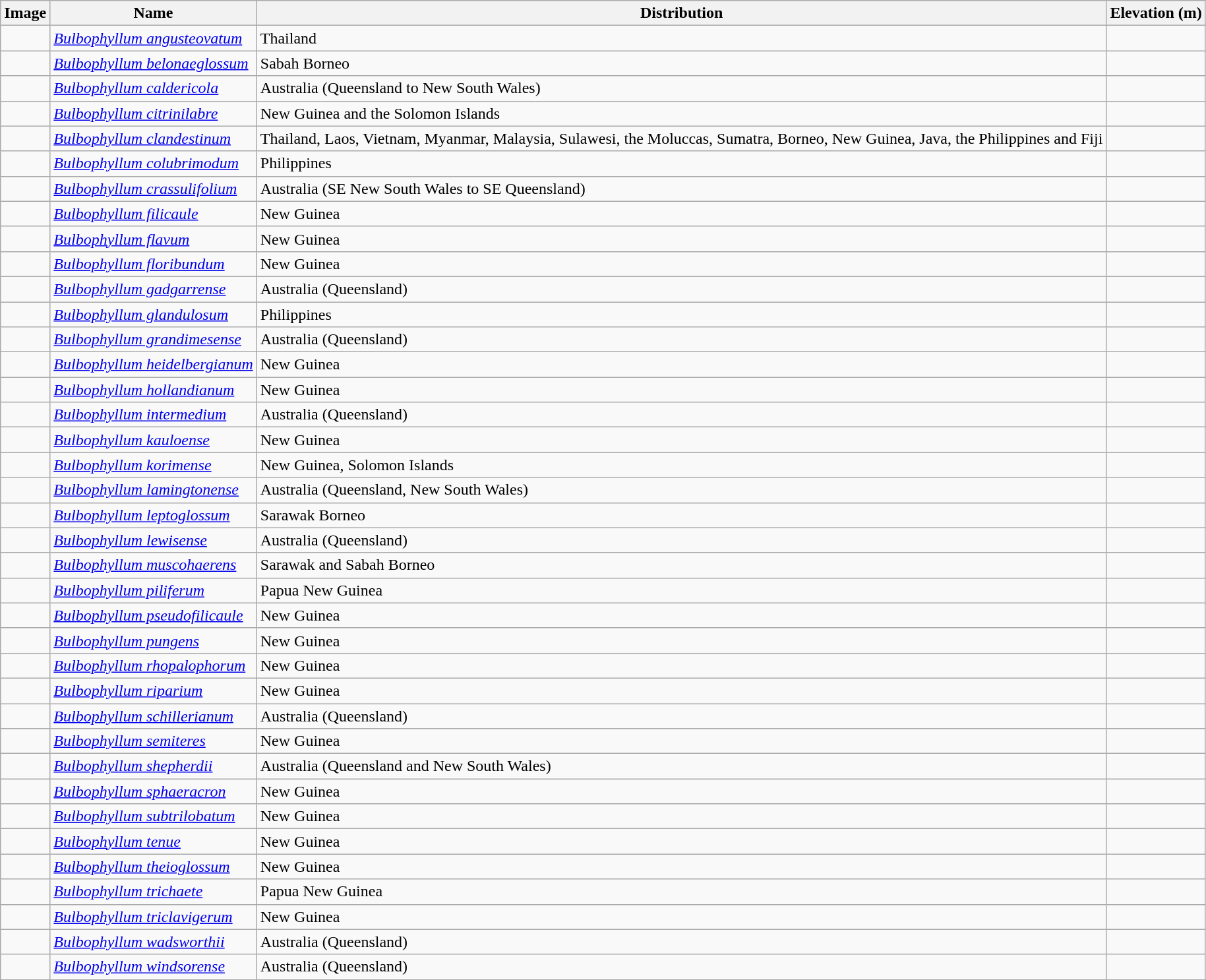<table class="wikitable collapsible">
<tr>
<th>Image</th>
<th>Name</th>
<th>Distribution</th>
<th>Elevation (m)</th>
</tr>
<tr>
<td></td>
<td><em><a href='#'>Bulbophyllum angusteovatum</a></em> </td>
<td>Thailand</td>
<td></td>
</tr>
<tr>
<td></td>
<td><em><a href='#'>Bulbophyllum belonaeglossum</a></em> </td>
<td>Sabah Borneo</td>
<td></td>
</tr>
<tr>
<td></td>
<td><em><a href='#'>Bulbophyllum caldericola</a></em> </td>
<td>Australia (Queensland to New South Wales)</td>
<td></td>
</tr>
<tr>
<td></td>
<td><em><a href='#'>Bulbophyllum citrinilabre</a></em> </td>
<td>New Guinea and the Solomon Islands</td>
<td></td>
</tr>
<tr>
<td></td>
<td><em><a href='#'>Bulbophyllum clandestinum</a></em> </td>
<td>Thailand, Laos, Vietnam, Myanmar, Malaysia, Sulawesi, the Moluccas, Sumatra, Borneo, New Guinea, Java, the Philippines and Fiji</td>
<td></td>
</tr>
<tr>
<td></td>
<td><em><a href='#'>Bulbophyllum colubrimodum</a></em> </td>
<td>Philippines</td>
<td></td>
</tr>
<tr>
<td></td>
<td><em><a href='#'>Bulbophyllum crassulifolium</a></em> </td>
<td>Australia (SE New South Wales to SE Queensland)</td>
<td></td>
</tr>
<tr>
<td></td>
<td><em><a href='#'>Bulbophyllum filicaule</a></em> </td>
<td>New Guinea</td>
<td></td>
</tr>
<tr>
<td></td>
<td><em><a href='#'>Bulbophyllum flavum</a></em> </td>
<td>New Guinea</td>
<td></td>
</tr>
<tr>
<td></td>
<td><em><a href='#'>Bulbophyllum floribundum</a></em> </td>
<td>New Guinea</td>
<td></td>
</tr>
<tr>
<td></td>
<td><em><a href='#'>Bulbophyllum gadgarrense</a></em> </td>
<td>Australia (Queensland)</td>
<td></td>
</tr>
<tr>
<td></td>
<td><em><a href='#'>Bulbophyllum glandulosum</a></em> </td>
<td>Philippines</td>
<td></td>
</tr>
<tr>
<td></td>
<td><em><a href='#'>Bulbophyllum grandimesense</a></em> </td>
<td>Australia (Queensland)</td>
<td></td>
</tr>
<tr>
<td></td>
<td><em><a href='#'>Bulbophyllum heidelbergianum</a></em> </td>
<td>New Guinea</td>
<td></td>
</tr>
<tr>
<td></td>
<td><em><a href='#'>Bulbophyllum hollandianum</a></em> </td>
<td>New Guinea</td>
<td></td>
</tr>
<tr>
<td></td>
<td><em><a href='#'>Bulbophyllum intermedium</a></em> </td>
<td>Australia (Queensland)</td>
<td></td>
</tr>
<tr>
<td></td>
<td><em><a href='#'>Bulbophyllum kauloense</a></em> </td>
<td>New Guinea</td>
<td></td>
</tr>
<tr>
<td></td>
<td><em><a href='#'>Bulbophyllum korimense</a></em> </td>
<td>New Guinea, Solomon Islands</td>
<td></td>
</tr>
<tr>
<td></td>
<td><em><a href='#'>Bulbophyllum lamingtonense</a></em> </td>
<td>Australia (Queensland, New South Wales)</td>
<td></td>
</tr>
<tr>
<td></td>
<td><em><a href='#'>Bulbophyllum leptoglossum</a></em> </td>
<td>Sarawak Borneo</td>
<td></td>
</tr>
<tr>
<td></td>
<td><em><a href='#'>Bulbophyllum lewisense</a></em> </td>
<td>Australia (Queensland)</td>
<td></td>
</tr>
<tr>
<td></td>
<td><em><a href='#'>Bulbophyllum muscohaerens</a></em> </td>
<td>Sarawak and Sabah Borneo</td>
<td></td>
</tr>
<tr>
<td></td>
<td><em><a href='#'>Bulbophyllum piliferum</a></em> </td>
<td>Papua New Guinea</td>
<td></td>
</tr>
<tr>
<td></td>
<td><em><a href='#'>Bulbophyllum pseudofilicaule</a></em> </td>
<td>New Guinea</td>
<td></td>
</tr>
<tr>
<td></td>
<td><em><a href='#'>Bulbophyllum pungens</a></em> </td>
<td>New Guinea</td>
<td></td>
</tr>
<tr>
<td></td>
<td><em><a href='#'>Bulbophyllum rhopalophorum</a></em> </td>
<td>New Guinea</td>
<td></td>
</tr>
<tr>
<td></td>
<td><em><a href='#'>Bulbophyllum riparium</a></em> </td>
<td>New Guinea</td>
<td></td>
</tr>
<tr>
<td></td>
<td><em><a href='#'>Bulbophyllum schillerianum</a></em> </td>
<td>Australia (Queensland)</td>
<td></td>
</tr>
<tr>
<td></td>
<td><em><a href='#'>Bulbophyllum semiteres</a></em> </td>
<td>New Guinea</td>
<td></td>
</tr>
<tr>
<td></td>
<td><em><a href='#'>Bulbophyllum shepherdii</a></em> </td>
<td>Australia (Queensland and New South Wales)</td>
<td></td>
</tr>
<tr>
<td></td>
<td><em><a href='#'>Bulbophyllum sphaeracron</a></em> </td>
<td>New Guinea</td>
<td></td>
</tr>
<tr>
<td></td>
<td><em><a href='#'>Bulbophyllum subtrilobatum</a></em> </td>
<td>New Guinea</td>
<td></td>
</tr>
<tr>
<td></td>
<td><em><a href='#'>Bulbophyllum tenue</a></em> </td>
<td>New Guinea</td>
<td></td>
</tr>
<tr>
<td></td>
<td><em><a href='#'>Bulbophyllum theioglossum</a></em> </td>
<td>New Guinea</td>
<td></td>
</tr>
<tr>
<td></td>
<td><em><a href='#'>Bulbophyllum trichaete</a></em> </td>
<td>Papua New Guinea</td>
<td></td>
</tr>
<tr>
<td></td>
<td><em><a href='#'>Bulbophyllum triclavigerum</a></em> </td>
<td>New Guinea</td>
<td></td>
</tr>
<tr>
<td></td>
<td><em><a href='#'>Bulbophyllum wadsworthii</a></em> </td>
<td>Australia (Queensland)</td>
<td></td>
</tr>
<tr>
<td></td>
<td><em><a href='#'>Bulbophyllum windsorense</a></em> </td>
<td>Australia (Queensland)</td>
<td></td>
</tr>
<tr>
</tr>
</table>
